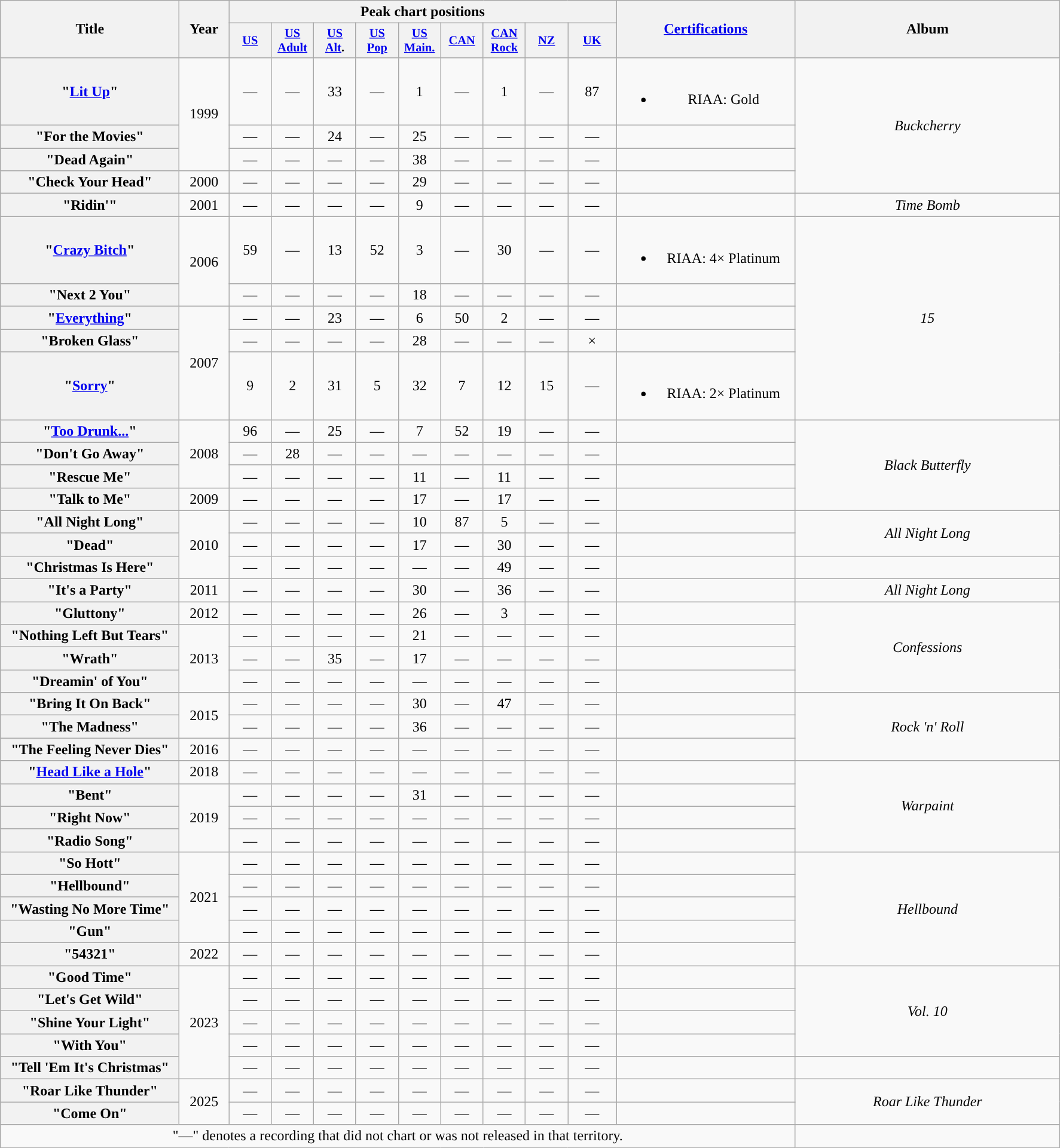<table class="wikitable plainrowheaders" style="text-align:center;" border="1">
<tr>
<th scope="col" rowspan=2 style="width:12em;">Title</th>
<th scope="col" rowspan=2 style="width:3em;">Year</th>
<th scope="col" colspan=9>Peak chart positions</th>
<th scope="col" rowspan=2 style="width:12em;"><a href='#'>Certifications</a></th>
<th scope="col" rowspan=2 style="width:18em;">Album</th>
</tr>
<tr>
<th scope="col" style="width:3em;font-size:85%;"><a href='#'>US</a><br></th>
<th scope="col" style="width:3em;font-size:85%;"><a href='#'>US<br>Adult</a><br></th>
<th scope="col" style="width:3em;font-size:85%;"><a href='#'>US<br>Alt</a>.<br></th>
<th scope="col" style="width:3em;font-size:85%;"><a href='#'>US<br>Pop</a><br></th>
<th scope="col" style="width:3em;font-size:85%;"><a href='#'>US<br>Main.</a><br></th>
<th scope="col" style="width:3em;font-size:85%;"><a href='#'>CAN</a><br></th>
<th scope="col" style="width:3em;font-size:85%;"><a href='#'>CAN<br>Rock</a><br></th>
<th scope="col" style="width:3em;font-size:85%;"><a href='#'>NZ</a><br></th>
<th scope="col" style="width:3.5em;font-size:85%;"><a href='#'>UK</a><br></th>
</tr>
<tr>
<th scope="row">"<a href='#'>Lit Up</a>"</th>
<td rowspan=3>1999</td>
<td>—</td>
<td>—</td>
<td>33</td>
<td>—</td>
<td>1</td>
<td>—</td>
<td>1</td>
<td>—</td>
<td>87</td>
<td><br><ul><li>RIAA: Gold</li></ul></td>
<td align="center" rowspan=4><em>Buckcherry</em></td>
</tr>
<tr>
<th scope="row">"For the Movies"</th>
<td>—</td>
<td>—</td>
<td>24</td>
<td>—</td>
<td>25</td>
<td>—</td>
<td>—</td>
<td>—</td>
<td>—</td>
<td></td>
</tr>
<tr>
<th scope="row">"Dead Again"</th>
<td>—</td>
<td>—</td>
<td>—</td>
<td>—</td>
<td>38</td>
<td>—</td>
<td>—</td>
<td>—</td>
<td>—</td>
<td></td>
</tr>
<tr>
<th scope="row">"Check Your Head"</th>
<td>2000</td>
<td>—</td>
<td>—</td>
<td>—</td>
<td>—</td>
<td>29</td>
<td>—</td>
<td>—</td>
<td>—</td>
<td>—</td>
<td></td>
</tr>
<tr>
<th scope="row">"Ridin'"</th>
<td>2001</td>
<td>—</td>
<td>—</td>
<td>—</td>
<td>—</td>
<td>9</td>
<td —>—</td>
<td>—</td>
<td>—</td>
<td>—</td>
<td></td>
<td align="center" rowspan=1><em>Time Bomb</em></td>
</tr>
<tr>
<th scope="row">"<a href='#'>Crazy Bitch</a>"</th>
<td rowspan=2>2006</td>
<td>59</td>
<td>—</td>
<td>13</td>
<td>52</td>
<td>3</td>
<td>—</td>
<td>30</td>
<td>—</td>
<td>—</td>
<td><br><ul><li>RIAA: 4× Platinum</li></ul></td>
<td align="center" rowspan=5><em>15</em></td>
</tr>
<tr>
<th scope="row">"Next 2 You"</th>
<td>—</td>
<td>—</td>
<td>—</td>
<td>—</td>
<td>18</td>
<td>—</td>
<td>—</td>
<td>—</td>
<td>—</td>
<td></td>
</tr>
<tr>
<th scope="row">"<a href='#'>Everything</a>"</th>
<td rowspan=3>2007</td>
<td>—</td>
<td>—</td>
<td>23</td>
<td>—</td>
<td>6</td>
<td>50</td>
<td>2</td>
<td>—</td>
<td>—</td>
<td></td>
</tr>
<tr>
<th scope="row">"Broken Glass"</th>
<td>—</td>
<td>—</td>
<td>—</td>
<td>—</td>
<td>28</td>
<td>—</td>
<td>—</td>
<td>—</td>
<td>×</td>
<td></td>
</tr>
<tr>
<th scope="row">"<a href='#'>Sorry</a>"</th>
<td>9</td>
<td>2</td>
<td>31</td>
<td>5</td>
<td>32</td>
<td>7</td>
<td>12</td>
<td>15</td>
<td>—</td>
<td><br><ul><li>RIAA: 2× Platinum</li></ul></td>
</tr>
<tr>
<th scope="row">"<a href='#'>Too Drunk...</a>"</th>
<td rowspan=3>2008</td>
<td>96</td>
<td>—</td>
<td>25</td>
<td>—</td>
<td>7</td>
<td>52</td>
<td>19</td>
<td>—</td>
<td>—</td>
<td></td>
<td align="center" rowspan=4><em>Black Butterfly</em></td>
</tr>
<tr>
<th scope="row">"Don't Go Away"</th>
<td>—</td>
<td>28</td>
<td>—</td>
<td>—</td>
<td>—</td>
<td>—</td>
<td>—</td>
<td>—</td>
<td>—</td>
<td></td>
</tr>
<tr>
<th scope="row">"Rescue Me"</th>
<td>—</td>
<td>—</td>
<td>—</td>
<td>—</td>
<td>11</td>
<td>—</td>
<td>11</td>
<td>—</td>
<td>—</td>
<td></td>
</tr>
<tr>
<th scope="row">"Talk to Me"</th>
<td>2009</td>
<td>—</td>
<td>—</td>
<td>—</td>
<td>—</td>
<td>17</td>
<td>—</td>
<td>17</td>
<td>—</td>
<td>—</td>
<td></td>
</tr>
<tr>
<th scope="row">"All Night Long"</th>
<td rowspan=3>2010</td>
<td>—</td>
<td>—</td>
<td>—</td>
<td>—</td>
<td>10</td>
<td>87</td>
<td>5</td>
<td>—</td>
<td>—</td>
<td></td>
<td align="center" rowspan=2><em>All Night Long</em></td>
</tr>
<tr>
<th scope="row">"Dead"</th>
<td>—</td>
<td>—</td>
<td>—</td>
<td>—</td>
<td>17</td>
<td>—</td>
<td>30</td>
<td>—</td>
<td>—</td>
<td></td>
</tr>
<tr>
<th scope="row">"Christmas Is Here"</th>
<td>—</td>
<td>—</td>
<td>—</td>
<td>—</td>
<td>—</td>
<td>—</td>
<td>49</td>
<td>—</td>
<td>—</td>
<td></td>
<td></td>
</tr>
<tr>
<th scope="row">"It's a Party"</th>
<td>2011</td>
<td>—</td>
<td>—</td>
<td>—</td>
<td>—</td>
<td>30</td>
<td>—</td>
<td>36</td>
<td>—</td>
<td>—</td>
<td></td>
<td><em>All Night Long</em></td>
</tr>
<tr>
<th scope="row">"Gluttony"</th>
<td>2012</td>
<td>—</td>
<td>—</td>
<td>—</td>
<td>—</td>
<td>26</td>
<td>—</td>
<td>3</td>
<td>—</td>
<td>—</td>
<td></td>
<td align="center" rowspan=4><em>Confessions</em></td>
</tr>
<tr>
<th scope="row">"Nothing Left But Tears"</th>
<td rowspan="3">2013</td>
<td>—</td>
<td>—</td>
<td>—</td>
<td>—</td>
<td>21</td>
<td>—</td>
<td>—</td>
<td>—</td>
<td>—</td>
<td></td>
</tr>
<tr>
<th scope="row">"Wrath"</th>
<td>—</td>
<td>—</td>
<td>35</td>
<td>—</td>
<td>17</td>
<td>—</td>
<td>—</td>
<td>—</td>
<td>—</td>
<td></td>
</tr>
<tr>
<th scope="row">"Dreamin' of You"</th>
<td>—</td>
<td>—</td>
<td>—</td>
<td>—</td>
<td>—</td>
<td>—</td>
<td>—</td>
<td>—</td>
<td>—</td>
<td></td>
</tr>
<tr>
<th scope="row">"Bring It On Back"</th>
<td rowspan="2">2015</td>
<td>—</td>
<td>—</td>
<td>—</td>
<td>—</td>
<td>30</td>
<td>—</td>
<td>47</td>
<td>—</td>
<td>—</td>
<td></td>
<td align="center" rowspan=3><em>Rock 'n' Roll</em></td>
</tr>
<tr>
<th scope="row">"The Madness"</th>
<td>—</td>
<td>—</td>
<td>—</td>
<td>—</td>
<td>36</td>
<td>—</td>
<td>—</td>
<td>—</td>
<td>—</td>
<td></td>
</tr>
<tr>
<th scope="row">"The Feeling Never Dies"</th>
<td>2016</td>
<td>—</td>
<td>—</td>
<td>—</td>
<td>—</td>
<td>—</td>
<td>—</td>
<td>—</td>
<td>—</td>
<td>—</td>
<td></td>
</tr>
<tr>
<th scope="row">"<a href='#'>Head Like a Hole</a>"</th>
<td>2018</td>
<td>—</td>
<td>—</td>
<td>—</td>
<td>—</td>
<td>—</td>
<td>—</td>
<td>—</td>
<td>—</td>
<td>—</td>
<td></td>
<td align="center" rowspan="4"><em>Warpaint</em></td>
</tr>
<tr>
<th scope="row">"Bent"</th>
<td rowspan="3">2019</td>
<td>—</td>
<td>—</td>
<td>—</td>
<td>—</td>
<td>31</td>
<td>—</td>
<td>—</td>
<td>—</td>
<td>—</td>
<td></td>
</tr>
<tr>
<th scope="row">"Right Now"</th>
<td>—</td>
<td>—</td>
<td>—</td>
<td>—</td>
<td>—</td>
<td>—</td>
<td>—</td>
<td>—</td>
<td>—</td>
<td></td>
</tr>
<tr>
<th scope="row">"Radio Song"</th>
<td>—</td>
<td>—</td>
<td>—</td>
<td>—</td>
<td>—</td>
<td>—</td>
<td>—</td>
<td>—</td>
<td>—</td>
<td></td>
</tr>
<tr>
<th scope="row">"So Hott"</th>
<td rowspan="4">2021</td>
<td>—</td>
<td>—</td>
<td>—</td>
<td>—</td>
<td>—</td>
<td>—</td>
<td>—</td>
<td>—</td>
<td>—</td>
<td></td>
<td align="center" rowspan="5"><em>Hellbound</em></td>
</tr>
<tr>
<th scope="row">"Hellbound"</th>
<td>—</td>
<td>—</td>
<td>—</td>
<td>—</td>
<td>—</td>
<td>—</td>
<td>—</td>
<td>—</td>
<td>—</td>
<td></td>
</tr>
<tr>
<th scope="row">"Wasting No More Time"</th>
<td>—</td>
<td>—</td>
<td>—</td>
<td>—</td>
<td>—</td>
<td>—</td>
<td>—</td>
<td>—</td>
<td>—</td>
<td></td>
</tr>
<tr>
<th scope="row">"Gun"</th>
<td>—</td>
<td>—</td>
<td>—</td>
<td>—</td>
<td>—</td>
<td>—</td>
<td>—</td>
<td>—</td>
<td>—</td>
<td></td>
</tr>
<tr>
<th scope="row">"54321"</th>
<td>2022</td>
<td>—</td>
<td>—</td>
<td>—</td>
<td>—</td>
<td>—</td>
<td>—</td>
<td>—</td>
<td>—</td>
<td>—</td>
<td></td>
</tr>
<tr>
<th scope="row">"Good Time"</th>
<td rowspan="5">2023</td>
<td>—</td>
<td>—</td>
<td>—</td>
<td>—</td>
<td>—</td>
<td>—</td>
<td>—</td>
<td>—</td>
<td>—</td>
<td></td>
<td rowspan="4"><em>Vol. 10</em></td>
</tr>
<tr>
<th scope="row">"Let's Get Wild"</th>
<td>—</td>
<td>—</td>
<td>—</td>
<td>—</td>
<td>—</td>
<td>—</td>
<td>—</td>
<td>—</td>
<td>—</td>
<td></td>
</tr>
<tr>
<th scope="row">"Shine Your Light"</th>
<td>—</td>
<td>—</td>
<td>—</td>
<td>—</td>
<td>—</td>
<td>—</td>
<td>—</td>
<td>—</td>
<td>—</td>
<td></td>
</tr>
<tr>
<th scope="row">"With You"</th>
<td>—</td>
<td>—</td>
<td>—</td>
<td>—</td>
<td>—</td>
<td>—</td>
<td>—</td>
<td>—</td>
<td>—</td>
<td></td>
</tr>
<tr>
<th scope="row">"Tell 'Em It's Christmas"</th>
<td>—</td>
<td>—</td>
<td>—</td>
<td>—</td>
<td>—</td>
<td>—</td>
<td>—</td>
<td>—</td>
<td>—</td>
<td></td>
<td></td>
</tr>
<tr>
<th scope="row">"Roar Like Thunder"</th>
<td rowspan="2">2025</td>
<td>—</td>
<td>—</td>
<td>—</td>
<td>—</td>
<td>—</td>
<td>—</td>
<td>—</td>
<td>—</td>
<td>—</td>
<td></td>
<td rowspan="2"><em>Roar Like Thunder</em></td>
</tr>
<tr>
<th scope="row">"Come On"</th>
<td>—</td>
<td>—</td>
<td>—</td>
<td>—</td>
<td>—</td>
<td>—</td>
<td>—</td>
<td>—</td>
<td>—</td>
<td></td>
</tr>
<tr>
<td style=text-align:center" colspan="12" style="font-size: 8pt">"—" denotes a recording that did not chart or was not released in that territory.</td>
</tr>
</table>
